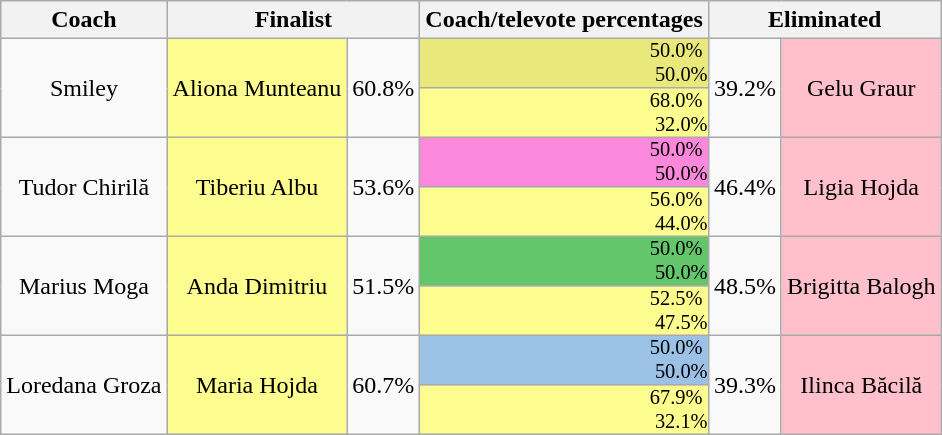<table class="wikitable" style="text-align:center">
<tr>
<th>Coach</th>
<th colspan="2">Finalist</th>
<th>Coach/televote percentages</th>
<th colspan="2">Eliminated</th>
</tr>
<tr>
<td rowspan="2">Smiley</td>
<td bgcolor="#fdfc8f" rowspan="2">Aliona Munteanu</td>
<td rowspan="2">60.8%</td>
<td style="padding:0;font-size:85%;text-align:right;background:#e9e87b">50.0% <div> 50.0%</div></td>
<td rowspan="2">39.2%</td>
<td bgcolor="pink" rowspan="2">Gelu Graur</td>
</tr>
<tr>
<td style="padding:0;font-size:85%;text-align:right;background:#fdfc8f">68.0% <div> 32.0%</div></td>
</tr>
<tr>
<td rowspan="2">Tudor Chirilă</td>
<td bgcolor="#fdfc8f" rowspan="2">Tiberiu Albu</td>
<td rowspan="2">53.6%</td>
<td style="padding:0;font-size:85%;text-align:right;background:#fc88db">50.0% <div> 50.0%</div></td>
<td rowspan="2">46.4%</td>
<td bgcolor="pink" rowspan="2">Ligia Hojda</td>
</tr>
<tr>
<td style="padding:0;font-size:85%;text-align:right;background:#fdfc8f">56.0% <div> 44.0%</div></td>
</tr>
<tr>
<td rowspan="2">Marius Moga</td>
<td bgcolor="#fdfc8f" rowspan="2">Anda Dimitriu</td>
<td rowspan="2">51.5%</td>
<td style="padding:0;font-size:85%;text-align:right;background:#63c66b">50.0% <div> 50.0%</div></td>
<td rowspan="2">48.5%</td>
<td bgcolor="pink" rowspan="2">Brigitta Balogh</td>
</tr>
<tr>
<td style="padding:0;font-size:85%;text-align:right;background:#fdfc8f">52.5% <div> 47.5%</div></td>
</tr>
<tr>
<td rowspan="2">Loredana Groza</td>
<td bgcolor="#fdfc8f" rowspan="2">Maria Hojda</td>
<td rowspan="2">60.7%</td>
<td style="padding:0;font-size:85%;text-align:right;background:#9bc1e6">50.0% <div> 50.0%</div></td>
<td rowspan="2">39.3%</td>
<td bgcolor="pink" rowspan="2">Ilinca Băcilă</td>
</tr>
<tr>
<td style="padding:0;font-size:85%;text-align:right;background:#fdfc8f">67.9% <div> 32.1%</div></td>
</tr>
</table>
